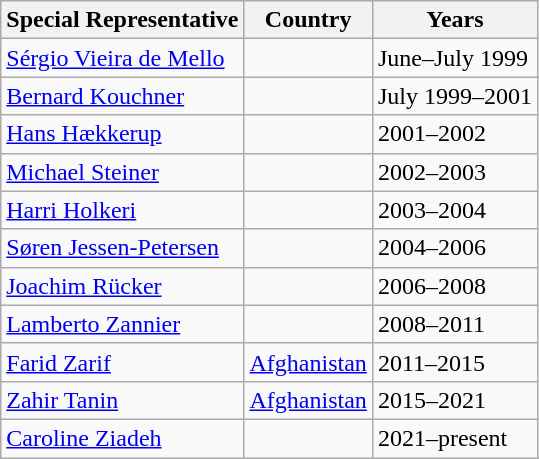<table class="wikitable sortable">
<tr>
<th><strong>Special Representative</strong></th>
<th><strong>Country</strong></th>
<th><strong>Years</strong></th>
</tr>
<tr>
<td><a href='#'>Sérgio Vieira de Mello</a></td>
<td></td>
<td>June–July 1999</td>
</tr>
<tr>
<td><a href='#'>Bernard Kouchner</a></td>
<td></td>
<td>July 1999–2001</td>
</tr>
<tr>
<td><a href='#'>Hans Hækkerup</a></td>
<td></td>
<td>2001–2002</td>
</tr>
<tr>
<td><a href='#'>Michael Steiner</a></td>
<td></td>
<td>2002–2003</td>
</tr>
<tr>
<td><a href='#'>Harri Holkeri</a></td>
<td></td>
<td>2003–2004</td>
</tr>
<tr>
<td><a href='#'>Søren Jessen-Petersen</a></td>
<td></td>
<td>2004–2006</td>
</tr>
<tr>
<td><a href='#'>Joachim Rücker</a></td>
<td></td>
<td>2006–2008</td>
</tr>
<tr>
<td><a href='#'>Lamberto Zannier</a></td>
<td></td>
<td>2008–2011</td>
</tr>
<tr>
<td><a href='#'>Farid Zarif</a></td>
<td> <a href='#'>Afghanistan</a></td>
<td>2011–2015</td>
</tr>
<tr>
<td><a href='#'>Zahir Tanin</a></td>
<td> <a href='#'>Afghanistan</a></td>
<td>2015–2021</td>
</tr>
<tr>
<td><a href='#'>Caroline Ziadeh</a></td>
<td></td>
<td>2021–present</td>
</tr>
</table>
